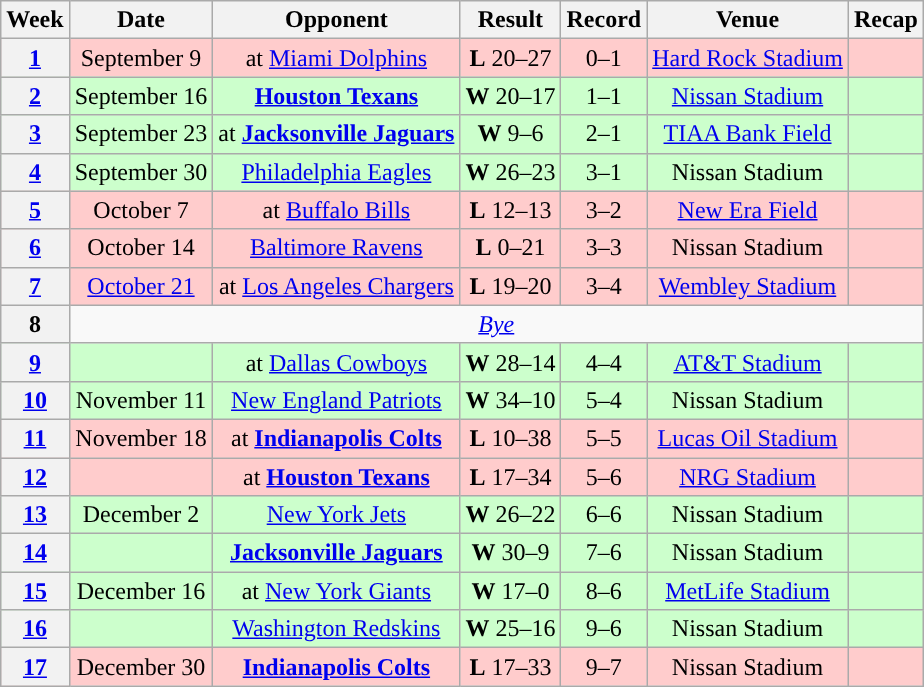<table class="wikitable" style="text-align:center">
<tr>
<th>Week</th>
<th>Date</th>
<th>Opponent</th>
<th>Result</th>
<th>Record</th>
<th>Venue</th>
<th>Recap</th>
</tr>
<tr style="background:#fcc">
<th><a href='#'>1</a></th>
<td>September 9</td>
<td>at <a href='#'>Miami Dolphins</a></td>
<td><strong>L</strong> 20–27</td>
<td>0–1</td>
<td><a href='#'>Hard Rock Stadium</a></td>
<td></td>
</tr>
<tr style="background:#cfc">
<th><a href='#'>2</a></th>
<td>September 16</td>
<td><strong><a href='#'>Houston Texans</a></strong></td>
<td><strong>W</strong> 20–17</td>
<td>1–1</td>
<td><a href='#'>Nissan Stadium</a></td>
<td></td>
</tr>
<tr style="background:#cfc">
<th><a href='#'>3</a></th>
<td>September 23</td>
<td>at <strong><a href='#'>Jacksonville Jaguars</a></strong></td>
<td><strong>W</strong> 9–6</td>
<td>2–1</td>
<td><a href='#'>TIAA Bank Field</a></td>
<td></td>
</tr>
<tr style="background:#cfc">
<th><a href='#'>4</a></th>
<td>September 30</td>
<td><a href='#'>Philadelphia Eagles</a></td>
<td><strong>W</strong> 26–23 </td>
<td>3–1</td>
<td>Nissan Stadium</td>
<td></td>
</tr>
<tr style="background:#fcc">
<th><a href='#'>5</a></th>
<td>October 7</td>
<td>at <a href='#'>Buffalo Bills</a></td>
<td><strong>L</strong> 12–13</td>
<td>3–2</td>
<td><a href='#'>New Era Field</a></td>
<td></td>
</tr>
<tr style="background:#fcc">
<th><a href='#'>6</a></th>
<td>October 14</td>
<td><a href='#'>Baltimore Ravens</a></td>
<td><strong>L</strong> 0–21</td>
<td>3–3</td>
<td>Nissan Stadium</td>
<td></td>
</tr>
<tr style="background:#fcc">
<th><a href='#'>7</a></th>
<td><a href='#'>October 21</a></td>
<td>at <a href='#'>Los Angeles Chargers</a></td>
<td><strong>L</strong> 19–20</td>
<td>3–4</td>
<td> <a href='#'>Wembley Stadium</a> </td>
<td></td>
</tr>
<tr>
<th>8</th>
<td colspan="6"><em><a href='#'>Bye</a></em></td>
</tr>
<tr style="background:#cfc">
<th><a href='#'>9</a></th>
<td></td>
<td>at <a href='#'>Dallas Cowboys</a></td>
<td><strong>W</strong> 28–14</td>
<td>4–4</td>
<td><a href='#'>AT&T Stadium</a></td>
<td></td>
</tr>
<tr style="background:#cfc">
<th><a href='#'>10</a></th>
<td>November 11</td>
<td><a href='#'>New England Patriots</a></td>
<td><strong>W</strong> 34–10</td>
<td>5–4</td>
<td>Nissan Stadium</td>
<td></td>
</tr>
<tr style="background:#fcc">
<th><a href='#'>11</a></th>
<td>November 18</td>
<td>at <strong><a href='#'>Indianapolis Colts</a></strong></td>
<td><strong>L</strong> 10–38</td>
<td>5–5</td>
<td><a href='#'>Lucas Oil Stadium</a></td>
<td></td>
</tr>
<tr style="background:#fcc">
<th><a href='#'>12</a></th>
<td></td>
<td>at <strong><a href='#'>Houston Texans</a></strong></td>
<td><strong>L</strong> 17–34</td>
<td>5–6</td>
<td><a href='#'>NRG Stadium</a></td>
<td></td>
</tr>
<tr style="background:#cfc">
<th><a href='#'>13</a></th>
<td>December 2</td>
<td><a href='#'>New York Jets</a></td>
<td><strong>W</strong> 26–22</td>
<td>6–6</td>
<td>Nissan Stadium</td>
<td></td>
</tr>
<tr style="background:#cfc">
<th><a href='#'>14</a></th>
<td></td>
<td><strong><a href='#'>Jacksonville Jaguars</a></strong></td>
<td><strong>W</strong> 30–9</td>
<td>7–6</td>
<td>Nissan Stadium</td>
<td></td>
</tr>
<tr style="background:#cfc">
<th><a href='#'>15</a></th>
<td>December 16</td>
<td>at <a href='#'>New York Giants</a></td>
<td><strong>W</strong> 17–0</td>
<td>8–6</td>
<td><a href='#'>MetLife Stadium</a></td>
<td></td>
</tr>
<tr style="background:#cfc">
<th><a href='#'>16</a></th>
<td></td>
<td><a href='#'>Washington Redskins</a></td>
<td><strong>W</strong> 25–16</td>
<td>9–6</td>
<td>Nissan Stadium</td>
<td></td>
</tr>
<tr style="background:#fcc">
<th><a href='#'>17</a></th>
<td>December 30</td>
<td><strong><a href='#'>Indianapolis Colts</a></strong></td>
<td><strong>L</strong> 17–33</td>
<td>9–7</td>
<td>Nissan Stadium</td>
<td></td>
</tr>
</table>
